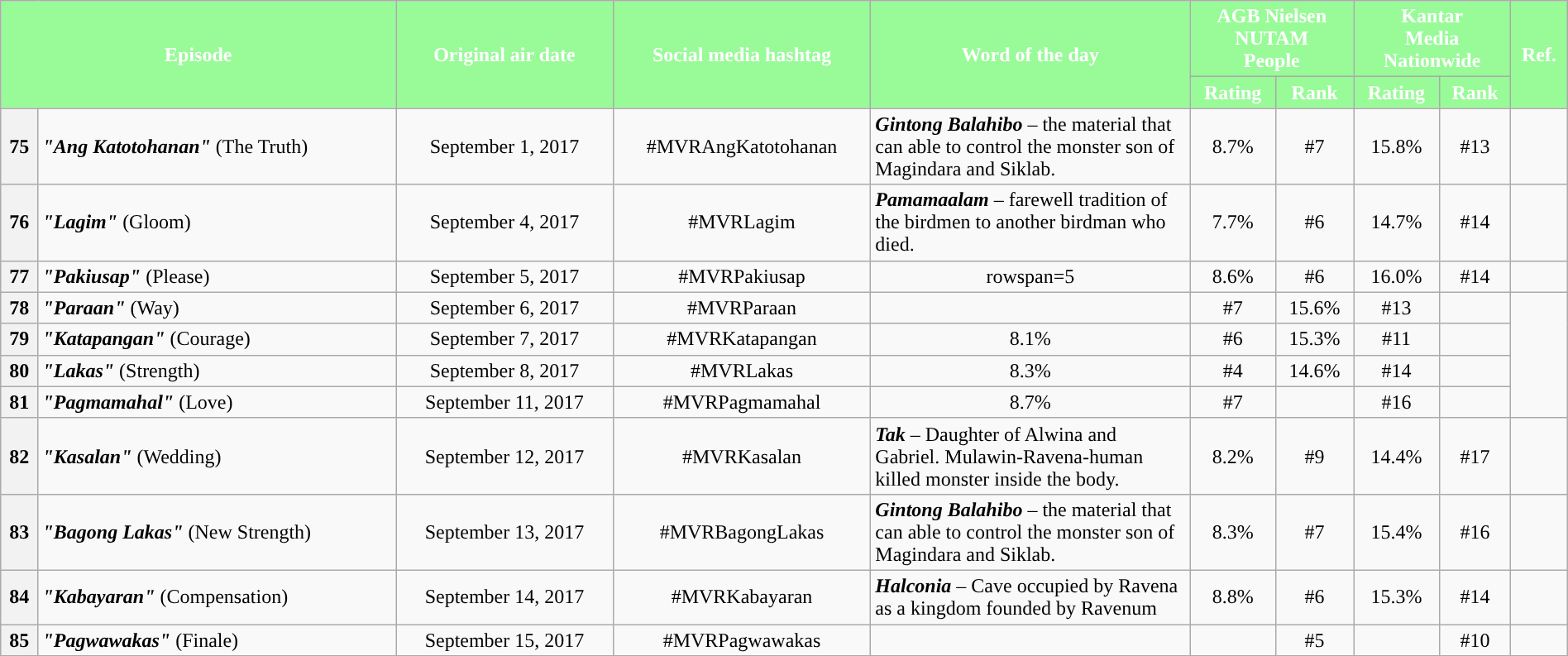<table class="wikitable" style="text-align:center; font-size:100%; line-height:18px;"  width="100%">
<tr>
<th colspan="2" rowspan="2" style="background:#98FB98; color:#ffffff">Episode</th>
<th rowspan="2" style="background:#98FB98; color:#ffffff">Original air date</th>
<th rowspan="2" style="background:#98FB98; color:#ffffff">Social media hashtag</th>
<th rowspan="2" style="background:#98FB98; width:250px; color:#ffffff">Word of the day</th>
<th colspan="2" style="background:#98FB98; color:#ffffff">AGB Nielsen<br>NUTAM<br>People</th>
<th colspan="2" style="background:#98FB98; color:#ffffff">Kantar<br>Media<br>Nationwide</th>
<th rowspan="2" style="background:#98FB98; color:#ffffff">Ref.</th>
</tr>
<tr>
<th style="background-color:#98FB98; color:#ffffff;">Rating</th>
<th style="background-color:#98FB98; color:#ffffff;">Rank</th>
<th style="background-color:#98FB98; color:#ffffff;">Rating</th>
<th style="background-color:#98FB98; color:#ffffff;">Rank</th>
</tr>
<tr>
<th>75</th>
<td style="text-align: left;"><strong><em>"Ang Katotohanan"</em></strong> (The Truth)</td>
<td>September 1, 2017</td>
<td>#MVRAngKatotohanan</td>
<td style="text-align: left;"><strong><em>Gintong Balahibo</em></strong> – the material that can able to control the monster son of Magindara and Siklab.</td>
<td>8.7%</td>
<td>#7</td>
<td>15.8%</td>
<td>#13</td>
<td></td>
</tr>
<tr>
<th>76</th>
<td style="text-align: left;"><strong><em>"Lagim"</em></strong> (Gloom)</td>
<td>September 4, 2017</td>
<td>#MVRLagim</td>
<td style="text-align: left;"><strong><em>Pamamaalam</em></strong> – farewell tradition of the birdmen to another birdman who died.</td>
<td>7.7%</td>
<td>#6</td>
<td>14.7%</td>
<td>#14</td>
<td></td>
</tr>
<tr>
<th>77</th>
<td style="text-align: left;"><strong><em>"Pakiusap"</em></strong> (Please)</td>
<td>September 5, 2017</td>
<td>#MVRPakiusap</td>
<td>rowspan=5 </td>
<td>8.6%</td>
<td>#6</td>
<td>16.0%</td>
<td>#14</td>
<td></td>
</tr>
<tr>
<th>78</th>
<td style="text-align: left;"><strong><em>"Paraan"</em></strong> (Way)</td>
<td>September 6, 2017</td>
<td>#MVRParaan</td>
<td></td>
<td>#7</td>
<td>15.6%</td>
<td>#13</td>
<td></td>
</tr>
<tr>
<th>79</th>
<td style="text-align: left;"><strong><em>"Katapangan"</em></strong> (Courage)</td>
<td>September 7, 2017</td>
<td>#MVRKatapangan</td>
<td>8.1%</td>
<td>#6</td>
<td>15.3%</td>
<td>#11</td>
<td></td>
</tr>
<tr>
<th>80</th>
<td style="text-align: left;"><strong><em>"Lakas"</em></strong> (Strength)</td>
<td>September 8, 2017</td>
<td>#MVRLakas</td>
<td>8.3%</td>
<td>#4</td>
<td>14.6%</td>
<td>#14</td>
<td></td>
</tr>
<tr>
<th>81</th>
<td style="text-align: left;"><strong><em>"Pagmamahal"</em></strong> (Love)</td>
<td>September 11, 2017</td>
<td>#MVRPagmamahal</td>
<td>8.7%</td>
<td>#7</td>
<td></td>
<td>#16</td>
<td></td>
</tr>
<tr>
<th>82</th>
<td style="text-align: left;"><strong><em>"Kasalan"</em></strong> (Wedding)</td>
<td>September 12, 2017</td>
<td>#MVRKasalan</td>
<td style="text-align: left;"><strong><em>Tak</em></strong> – Daughter of Alwina and Gabriel. Mulawin-Ravena-human killed monster inside the body.</td>
<td>8.2%</td>
<td>#9</td>
<td>14.4%</td>
<td>#17</td>
<td></td>
</tr>
<tr>
<th>83</th>
<td style="text-align: left;"><strong><em>"Bagong Lakas"</em></strong> (New Strength)</td>
<td>September 13, 2017</td>
<td>#MVRBagongLakas</td>
<td style="text-align: left;"><strong><em>Gintong Balahibo</em></strong>  – the material that can able to control the monster son of Magindara and Siklab.</td>
<td>8.3%</td>
<td>#7</td>
<td>15.4%</td>
<td>#16</td>
<td></td>
</tr>
<tr>
<th>84</th>
<td style="text-align: left;"><strong><em>"Kabayaran"</em></strong> (Compensation)</td>
<td>September 14, 2017</td>
<td>#MVRKabayaran</td>
<td style="text-align: left;"><strong><em>Halconia</em></strong> – Cave occupied by Ravena as a kingdom founded by Ravenum</td>
<td>8.8%</td>
<td>#6</td>
<td>15.3%</td>
<td>#14</td>
<td></td>
</tr>
<tr>
<th>85</th>
<td style="text-align: left;"><strong><em>"Pagwawakas"</em></strong> (Finale)</td>
<td>September 15, 2017</td>
<td>#MVRPagwawakas</td>
<td></td>
<td></td>
<td>#5</td>
<td></td>
<td>#10</td>
<td></td>
</tr>
<tr>
</tr>
</table>
